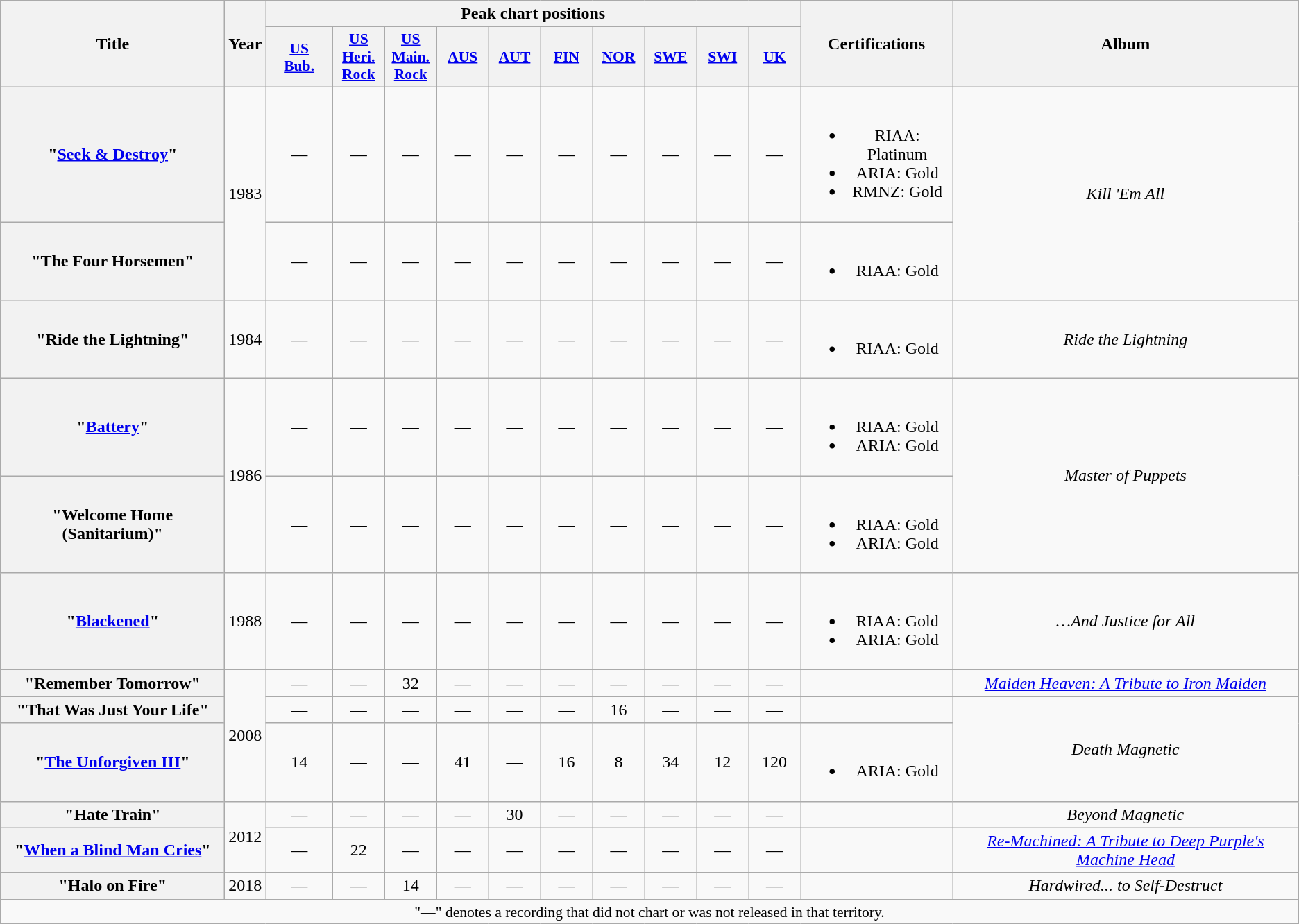<table class="wikitable plainrowheaders" style="text-align:center;">
<tr>
<th scope="col" rowspan="2" style="width:13em;">Title</th>
<th scope="col" rowspan="2">Year</th>
<th scope="col" colspan="10">Peak chart positions</th>
<th rowspan="2">Certifications</th>
<th rowspan="2" scope="col">Album</th>
</tr>
<tr>
<th scope="col" style="width:4em;font-size:90%;"><a href='#'>US<br>Bub.</a><br></th>
<th scope="col" style="width:3em;font-size:90%;"><a href='#'>US<br>Heri.<br>Rock</a><br></th>
<th scope="col" style="width:3em;font-size:90%;"><a href='#'>US<br>Main.<br>Rock</a><br></th>
<th scope="col" style="width:3em;font-size:90%;"><a href='#'>AUS</a><br></th>
<th scope="col" style="width:3em;font-size:90%;"><a href='#'>AUT</a><br></th>
<th scope="col" style="width:3em;font-size:90%;"><a href='#'>FIN</a><br></th>
<th scope="col" style="width:3em;font-size:90%;"><a href='#'>NOR</a><br></th>
<th scope="col" style="width:3em;font-size:90%;"><a href='#'>SWE</a><br></th>
<th scope="col" style="width:3em;font-size:90%;"><a href='#'>SWI</a><br></th>
<th scope="col" style="width:3em;font-size:90%;"><a href='#'>UK</a><br></th>
</tr>
<tr>
<th scope="row">"<a href='#'>Seek & Destroy</a>"</th>
<td rowspan="2">1983</td>
<td>—</td>
<td>—</td>
<td>—</td>
<td>—</td>
<td>—</td>
<td>—</td>
<td>—</td>
<td>—</td>
<td>—</td>
<td>—</td>
<td><br><ul><li>RIAA: Platinum</li><li>ARIA: Gold</li><li>RMNZ: Gold</li></ul></td>
<td rowspan="2"><em>Kill 'Em All</em></td>
</tr>
<tr>
<th scope="row">"The Four Horsemen"</th>
<td>—</td>
<td>—</td>
<td>—</td>
<td>—</td>
<td>—</td>
<td>—</td>
<td>—</td>
<td>—</td>
<td>—</td>
<td>—</td>
<td><br><ul><li>RIAA: Gold</li></ul></td>
</tr>
<tr>
<th scope="row">"Ride the Lightning"</th>
<td>1984</td>
<td>—</td>
<td>—</td>
<td>—</td>
<td>—</td>
<td>—</td>
<td>—</td>
<td>—</td>
<td>—</td>
<td>—</td>
<td>—</td>
<td><br><ul><li>RIAA: Gold</li></ul></td>
<td><em>Ride the Lightning</em></td>
</tr>
<tr>
<th scope="row">"<a href='#'>Battery</a>"</th>
<td rowspan="2">1986</td>
<td>—</td>
<td>—</td>
<td>—</td>
<td>—</td>
<td>—</td>
<td>—</td>
<td>—</td>
<td>—</td>
<td>—</td>
<td>—</td>
<td><br><ul><li>RIAA: Gold</li><li>ARIA: Gold</li></ul></td>
<td rowspan="2"><em>Master of Puppets</em></td>
</tr>
<tr>
<th scope="row">"Welcome Home (Sanitarium)"</th>
<td>—</td>
<td>—</td>
<td>—</td>
<td>—</td>
<td>—</td>
<td>—</td>
<td>—</td>
<td>—</td>
<td>—</td>
<td>—</td>
<td><br><ul><li>RIAA: Gold</li><li>ARIA: Gold</li></ul></td>
</tr>
<tr>
<th scope="row">"<a href='#'>Blackened</a>"</th>
<td>1988</td>
<td>—</td>
<td>—</td>
<td>—</td>
<td>—</td>
<td>—</td>
<td>—</td>
<td>—</td>
<td>—</td>
<td>—</td>
<td>—</td>
<td><br><ul><li>RIAA: Gold</li><li>ARIA: Gold</li></ul></td>
<td><em>…And Justice for All</em></td>
</tr>
<tr>
<th scope="row">"Remember Tomorrow"</th>
<td rowspan="3">2008</td>
<td>—</td>
<td>—</td>
<td>32</td>
<td>—</td>
<td>—</td>
<td>—</td>
<td>—</td>
<td>—</td>
<td>—</td>
<td>—</td>
<td></td>
<td><em><a href='#'>Maiden Heaven: A Tribute to Iron Maiden</a></em></td>
</tr>
<tr>
<th scope="row">"That Was Just Your Life"</th>
<td>—</td>
<td>—</td>
<td>—</td>
<td>—</td>
<td>—</td>
<td>—</td>
<td>16</td>
<td>—</td>
<td>—</td>
<td>—</td>
<td></td>
<td rowspan="2"><em>Death Magnetic</em></td>
</tr>
<tr>
<th scope="row">"<a href='#'>The Unforgiven III</a>"</th>
<td>14</td>
<td>—</td>
<td>—</td>
<td>41</td>
<td>—</td>
<td>16</td>
<td>8</td>
<td>34</td>
<td>12</td>
<td>120</td>
<td><br><ul><li>ARIA: Gold</li></ul></td>
</tr>
<tr>
<th scope="row">"Hate Train"</th>
<td rowspan="2">2012</td>
<td>—</td>
<td>—</td>
<td>—</td>
<td>—</td>
<td>30</td>
<td>—</td>
<td>—</td>
<td>—</td>
<td>—</td>
<td>—</td>
<td></td>
<td><em>Beyond Magnetic</em></td>
</tr>
<tr>
<th scope="row">"<a href='#'>When a Blind Man Cries</a>"</th>
<td>—</td>
<td>22</td>
<td>—</td>
<td>—</td>
<td>—</td>
<td>—</td>
<td>—</td>
<td>—</td>
<td>—</td>
<td>—</td>
<td></td>
<td><em><a href='#'>Re-Machined: A Tribute to Deep Purple's Machine Head</a></em></td>
</tr>
<tr>
<th scope="row">"Halo on Fire"</th>
<td>2018</td>
<td>—</td>
<td>—</td>
<td>14</td>
<td>—</td>
<td>—</td>
<td>—</td>
<td>—</td>
<td>—</td>
<td>—</td>
<td>—</td>
<td></td>
<td><em>Hardwired... to Self-Destruct</em></td>
</tr>
<tr>
<td colspan="16" style="font-size:90%">"—" denotes a recording that did not chart or was not released in that territory.</td>
</tr>
</table>
